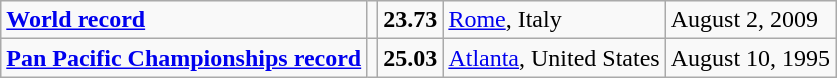<table class="wikitable">
<tr>
<td><strong><a href='#'>World record</a></strong></td>
<td></td>
<td><strong>23.73</strong></td>
<td><a href='#'>Rome</a>, Italy</td>
<td>August 2, 2009</td>
</tr>
<tr>
<td><strong><a href='#'>Pan Pacific Championships record</a></strong></td>
<td></td>
<td><strong>25.03</strong></td>
<td><a href='#'>Atlanta</a>, United States</td>
<td>August 10, 1995</td>
</tr>
</table>
